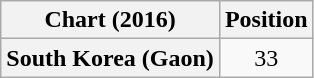<table class="wikitable plainrowheaders" style="text-align:center;">
<tr>
<th>Chart (2016)</th>
<th>Position</th>
</tr>
<tr>
<th scope="row">South Korea (Gaon)</th>
<td>33</td>
</tr>
</table>
